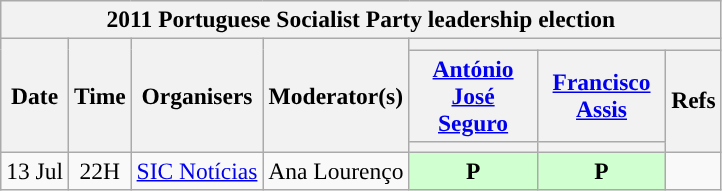<table class="wikitable" style="font-size:98%; text-align:center;">
<tr>
<th colspan="18">2011 Portuguese Socialist Party leadership election</th>
</tr>
<tr>
<th rowspan="3">Date</th>
<th rowspan="3">Time</th>
<th rowspan="3">Organisers</th>
<th rowspan="3">Moderator(s)</th>
<th colspan="15">      </th>
</tr>
<tr>
<th scope="col" style="width:5em;"><a href='#'>António José Seguro</a></th>
<th scope="col" style="width:5em;"><a href='#'>Francisco Assis</a></th>
<th rowspan="2">Refs</th>
</tr>
<tr>
<th style="color:inherit;background:"></th>
<th style="color:inherit;background:"></th>
</tr>
<tr>
<td style="white-space:nowrap; text-align:left;">13 Jul</td>
<td>22H</td>
<td style="white-space:nowrap; text-align:left;"><a href='#'>SIC Notícias</a></td>
<td style="white-space:nowrap; text-align:left;">Ana Lourenço</td>
<td style="background:#D0FFD0;"><strong>P</strong></td>
<td style="background:#D0FFD0;"><strong>P</strong></td>
<td></td>
</tr>
</table>
